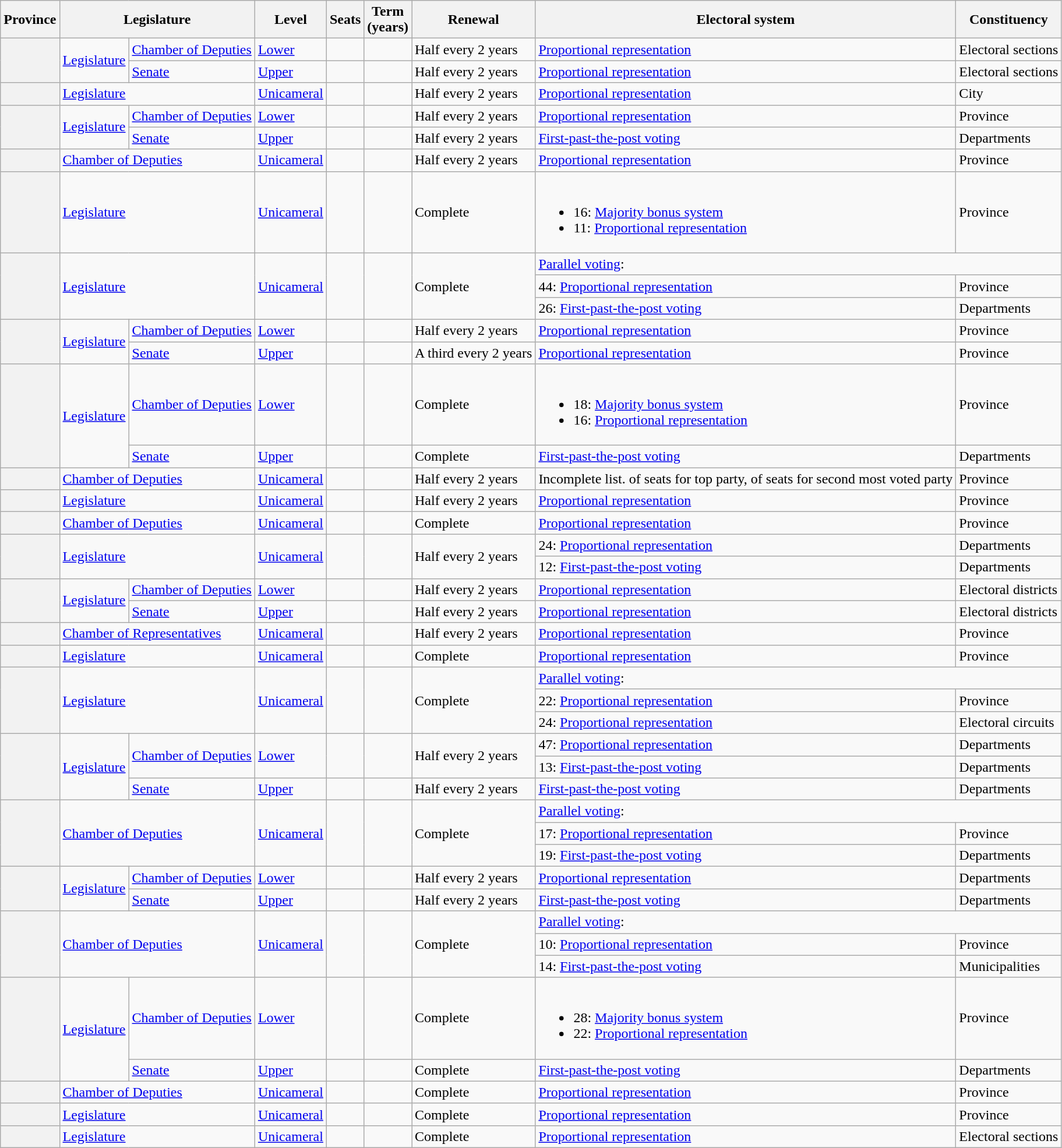<table class="wikitable plainrowheaders sortable">
<tr>
<th scope="col">Province</th>
<th scope="col" colspan="2" class="unsortable">Legislature</th>
<th scope="col">Level</th>
<th scope="col">Seats</th>
<th scope="col">Term<br>(years)</th>
<th scope="col">Renewal</th>
<th scope="col">Electoral system</th>
<th scope="col">Constituency</th>
</tr>
<tr>
<th scope="row" rowspan="2"></th>
<td rowspan="2"><a href='#'>Legislature</a></td>
<td><a href='#'>Chamber of Deputies</a></td>
<td><a href='#'>Lower</a></td>
<td></td>
<td></td>
<td>Half every 2 years</td>
<td><a href='#'>Proportional representation</a></td>
<td>Electoral sections</td>
</tr>
<tr>
<td><a href='#'>Senate</a></td>
<td><a href='#'>Upper</a></td>
<td></td>
<td></td>
<td>Half every 2 years</td>
<td><a href='#'>Proportional representation</a></td>
<td>Electoral sections</td>
</tr>
<tr>
<th scope="row"></th>
<td colspan="2"><a href='#'>Legislature</a></td>
<td><a href='#'>Unicameral</a></td>
<td></td>
<td></td>
<td>Half every 2 years</td>
<td><a href='#'>Proportional representation</a></td>
<td>City</td>
</tr>
<tr>
<th scope="row" rowspan="2"></th>
<td rowspan="2"><a href='#'>Legislature</a></td>
<td><a href='#'>Chamber of Deputies</a></td>
<td><a href='#'>Lower</a></td>
<td></td>
<td></td>
<td>Half every 2 years</td>
<td><a href='#'>Proportional representation</a></td>
<td>Province</td>
</tr>
<tr>
<td><a href='#'>Senate</a></td>
<td><a href='#'>Upper</a></td>
<td></td>
<td></td>
<td>Half every 2 years</td>
<td><a href='#'>First-past-the-post voting</a></td>
<td>Departments</td>
</tr>
<tr>
<th scope="row"></th>
<td colspan="2"><a href='#'>Chamber of Deputies</a></td>
<td><a href='#'>Unicameral</a></td>
<td></td>
<td></td>
<td>Half every 2 years</td>
<td><a href='#'>Proportional representation</a></td>
<td>Province</td>
</tr>
<tr>
<th scope="row"></th>
<td colspan="2"><a href='#'>Legislature</a></td>
<td><a href='#'>Unicameral</a></td>
<td></td>
<td></td>
<td>Complete</td>
<td><br><ul><li>16: <a href='#'>Majority bonus system</a></li><li>11: <a href='#'>Proportional representation</a></li></ul></td>
<td>Province</td>
</tr>
<tr>
<th scope="row" rowspan="3"></th>
<td colspan="2" rowspan="3"><a href='#'>Legislature</a></td>
<td rowspan="3"><a href='#'>Unicameral</a></td>
<td rowspan="3"></td>
<td rowspan="3"></td>
<td rowspan="3">Complete</td>
<td colspan="3"><a href='#'>Parallel voting</a>:</td>
</tr>
<tr>
<td>44: <a href='#'>Proportional representation</a></td>
<td>Province</td>
</tr>
<tr>
<td>26: <a href='#'>First-past-the-post voting</a></td>
<td>Departments</td>
</tr>
<tr>
<th scope="row" rowspan="2"></th>
<td rowspan="2"><a href='#'>Legislature</a></td>
<td><a href='#'>Chamber of Deputies</a></td>
<td><a href='#'>Lower</a></td>
<td></td>
<td></td>
<td>Half every 2 years</td>
<td><a href='#'>Proportional representation</a></td>
<td>Province</td>
</tr>
<tr>
<td><a href='#'>Senate</a></td>
<td><a href='#'>Upper</a></td>
<td></td>
<td></td>
<td>A third every 2 years</td>
<td><a href='#'>Proportional representation</a></td>
<td>Province</td>
</tr>
<tr>
<th scope="row" rowspan="2"></th>
<td rowspan="2"><a href='#'>Legislature</a></td>
<td><a href='#'>Chamber of Deputies</a></td>
<td><a href='#'>Lower</a></td>
<td></td>
<td></td>
<td>Complete</td>
<td><br><ul><li>18: <a href='#'>Majority bonus system</a></li><li>16: <a href='#'>Proportional representation</a></li></ul></td>
<td>Province</td>
</tr>
<tr>
<td><a href='#'>Senate</a></td>
<td><a href='#'>Upper</a></td>
<td></td>
<td></td>
<td>Complete</td>
<td><a href='#'>First-past-the-post voting</a></td>
<td>Departments</td>
</tr>
<tr>
<th scope="row"></th>
<td colspan="2"><a href='#'>Chamber of Deputies</a></td>
<td><a href='#'>Unicameral</a></td>
<td></td>
<td></td>
<td>Half every 2 years</td>
<td>Incomplete list.  of seats for top party,  of seats for second most voted party</td>
<td>Province</td>
</tr>
<tr>
<th scope="row"></th>
<td colspan="2"><a href='#'>Legislature</a></td>
<td><a href='#'>Unicameral</a></td>
<td></td>
<td></td>
<td>Half every 2 years</td>
<td><a href='#'>Proportional representation</a></td>
<td>Province</td>
</tr>
<tr>
<th scope="row"></th>
<td colspan="2"><a href='#'>Chamber of Deputies</a></td>
<td><a href='#'>Unicameral</a></td>
<td></td>
<td></td>
<td>Complete</td>
<td><a href='#'>Proportional representation</a></td>
<td>Province</td>
</tr>
<tr>
<th scope="row" rowspan="2"></th>
<td colspan="2" rowspan="2"><a href='#'>Legislature</a></td>
<td rowspan="2"><a href='#'>Unicameral</a></td>
<td rowspan="2"></td>
<td rowspan="2"></td>
<td rowspan="2">Half every 2 years</td>
<td>24: <a href='#'>Proportional representation</a></td>
<td>Departments</td>
</tr>
<tr>
<td>12: <a href='#'>First-past-the-post voting</a></td>
<td>Departments</td>
</tr>
<tr>
<th scope="row" rowspan="2"></th>
<td rowspan="2"><a href='#'>Legislature</a></td>
<td><a href='#'>Chamber of Deputies</a></td>
<td><a href='#'>Lower</a></td>
<td></td>
<td></td>
<td>Half every 2 years</td>
<td><a href='#'>Proportional representation</a></td>
<td>Electoral districts</td>
</tr>
<tr>
<td><a href='#'>Senate</a></td>
<td><a href='#'>Upper</a></td>
<td></td>
<td></td>
<td>Half every 2 years</td>
<td><a href='#'>Proportional representation</a></td>
<td>Electoral districts</td>
</tr>
<tr>
<th scope="row"></th>
<td colspan="2"><a href='#'>Chamber of Representatives</a></td>
<td><a href='#'>Unicameral</a></td>
<td></td>
<td></td>
<td>Half every 2 years</td>
<td><a href='#'>Proportional representation</a></td>
<td>Province</td>
</tr>
<tr>
<th scope="row"></th>
<td colspan="2"><a href='#'>Legislature</a></td>
<td><a href='#'>Unicameral</a></td>
<td></td>
<td></td>
<td>Complete</td>
<td><a href='#'>Proportional representation</a></td>
<td>Province</td>
</tr>
<tr>
<th scope="row" rowspan="3"></th>
<td colspan="2" rowspan="3"><a href='#'>Legislature</a></td>
<td rowspan="3"><a href='#'>Unicameral</a></td>
<td rowspan="3"></td>
<td rowspan="3"></td>
<td rowspan="3">Complete</td>
<td colspan="2"><a href='#'>Parallel voting</a>:</td>
</tr>
<tr>
<td>22: <a href='#'>Proportional representation</a></td>
<td>Province</td>
</tr>
<tr>
<td>24: <a href='#'>Proportional representation</a></td>
<td>Electoral circuits</td>
</tr>
<tr>
<th scope="row" rowspan="3"></th>
<td rowspan="3"><a href='#'>Legislature</a></td>
<td rowspan="2"><a href='#'>Chamber of Deputies</a></td>
<td rowspan="2"><a href='#'>Lower</a></td>
<td rowspan="2"></td>
<td rowspan="2"></td>
<td rowspan="2">Half every 2 years</td>
<td>47: <a href='#'>Proportional representation</a></td>
<td>Departments</td>
</tr>
<tr>
<td>13: <a href='#'>First-past-the-post voting</a></td>
<td>Departments</td>
</tr>
<tr>
<td><a href='#'>Senate</a></td>
<td><a href='#'>Upper</a></td>
<td></td>
<td></td>
<td>Half every 2 years</td>
<td><a href='#'>First-past-the-post voting</a></td>
<td>Departments</td>
</tr>
<tr>
<th scope="row" rowspan="3"></th>
<td colspan="2" rowspan="3"><a href='#'>Chamber of Deputies</a></td>
<td rowspan="3"><a href='#'>Unicameral</a></td>
<td rowspan="3"></td>
<td rowspan="3"></td>
<td rowspan="3">Complete</td>
<td colspan="2"><a href='#'>Parallel voting</a>:</td>
</tr>
<tr>
<td>17: <a href='#'>Proportional representation</a></td>
<td>Province</td>
</tr>
<tr>
<td>19: <a href='#'>First-past-the-post voting</a></td>
<td>Departments</td>
</tr>
<tr>
<th scope="row" rowspan="2"></th>
<td rowspan="2"><a href='#'>Legislature</a></td>
<td><a href='#'>Chamber of Deputies</a></td>
<td><a href='#'>Lower</a></td>
<td></td>
<td></td>
<td>Half every 2 years</td>
<td><a href='#'>Proportional representation</a></td>
<td>Departments</td>
</tr>
<tr>
<td><a href='#'>Senate</a></td>
<td><a href='#'>Upper</a></td>
<td></td>
<td></td>
<td>Half every 2 years</td>
<td><a href='#'>First-past-the-post voting</a></td>
<td>Departments</td>
</tr>
<tr>
<th scope="row" rowspan="3"></th>
<td colspan="2" rowspan="3"><a href='#'>Chamber of Deputies</a></td>
<td rowspan="3"><a href='#'>Unicameral</a></td>
<td rowspan="3"></td>
<td rowspan="3"></td>
<td rowspan="3">Complete</td>
<td colspan="2"><a href='#'>Parallel voting</a>:</td>
</tr>
<tr>
<td>10: <a href='#'>Proportional representation</a></td>
<td>Province</td>
</tr>
<tr>
<td>14: <a href='#'>First-past-the-post voting</a></td>
<td>Municipalities</td>
</tr>
<tr>
<th scope="row" rowspan="2"></th>
<td rowspan="2"><a href='#'>Legislature</a></td>
<td><a href='#'>Chamber of Deputies</a></td>
<td><a href='#'>Lower</a></td>
<td></td>
<td></td>
<td>Complete</td>
<td><br><ul><li>28: <a href='#'>Majority bonus system</a></li><li>22: <a href='#'>Proportional representation</a></li></ul></td>
<td>Province</td>
</tr>
<tr>
<td><a href='#'>Senate</a></td>
<td><a href='#'>Upper</a></td>
<td></td>
<td></td>
<td>Complete</td>
<td><a href='#'>First-past-the-post voting</a></td>
<td>Departments</td>
</tr>
<tr>
<th scope="row"></th>
<td colspan="2"><a href='#'>Chamber of Deputies</a></td>
<td><a href='#'>Unicameral</a></td>
<td></td>
<td></td>
<td>Complete</td>
<td><a href='#'>Proportional representation</a></td>
<td>Province</td>
</tr>
<tr>
<th scope="row"></th>
<td colspan="2"><a href='#'>Legislature</a></td>
<td><a href='#'>Unicameral</a></td>
<td></td>
<td></td>
<td>Complete</td>
<td><a href='#'>Proportional representation</a></td>
<td>Province</td>
</tr>
<tr>
<th scope="row"></th>
<td colspan="2"><a href='#'>Legislature</a></td>
<td><a href='#'>Unicameral</a></td>
<td></td>
<td></td>
<td>Complete</td>
<td><a href='#'>Proportional representation</a></td>
<td>Electoral sections</td>
</tr>
</table>
